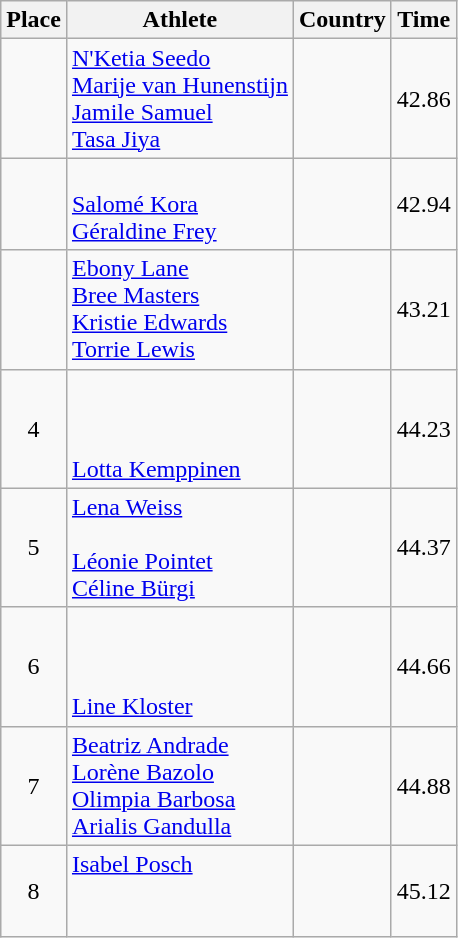<table class="wikitable">
<tr>
<th>Place</th>
<th>Athlete</th>
<th>Country</th>
<th>Time</th>
</tr>
<tr>
<td align=center></td>
<td><a href='#'>N'Ketia Seedo</a><br><a href='#'>Marije van Hunenstijn</a><br><a href='#'>Jamile Samuel</a><br><a href='#'>Tasa Jiya</a></td>
<td></td>
<td>42.86</td>
</tr>
<tr>
<td align=center></td>
<td><br><a href='#'>Salomé Kora</a><br><a href='#'>Géraldine Frey</a><br></td>
<td></td>
<td>42.94</td>
</tr>
<tr>
<td align=center></td>
<td><a href='#'>Ebony Lane</a><br><a href='#'>Bree Masters</a><br><a href='#'>Kristie Edwards</a><br><a href='#'>Torrie Lewis</a></td>
<td></td>
<td>43.21</td>
</tr>
<tr>
<td align=center>4</td>
<td><br><br><br><a href='#'>Lotta Kemppinen</a></td>
<td></td>
<td>44.23</td>
</tr>
<tr>
<td align=center>5</td>
<td><a href='#'>Lena Weiss</a><br><br><a href='#'>Léonie Pointet</a><br><a href='#'>Céline Bürgi</a></td>
<td></td>
<td>44.37</td>
</tr>
<tr>
<td align=center>6</td>
<td><br><br><br><a href='#'>Line Kloster</a></td>
<td></td>
<td>44.66</td>
</tr>
<tr>
<td align=center>7</td>
<td><a href='#'>Beatriz Andrade</a><br><a href='#'>Lorène Bazolo</a><br><a href='#'>Olimpia Barbosa</a><br><a href='#'>Arialis Gandulla</a></td>
<td></td>
<td>44.88</td>
</tr>
<tr>
<td align=center>8</td>
<td><a href='#'>Isabel Posch</a><br><br><br></td>
<td></td>
<td>45.12</td>
</tr>
</table>
